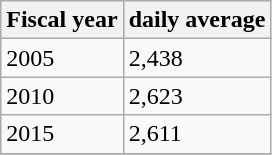<table class="wikitable">
<tr>
<th>Fiscal year</th>
<th>daily average</th>
</tr>
<tr>
<td>2005</td>
<td>2,438</td>
</tr>
<tr>
<td>2010</td>
<td>2,623</td>
</tr>
<tr>
<td>2015</td>
<td>2,611</td>
</tr>
<tr>
</tr>
</table>
